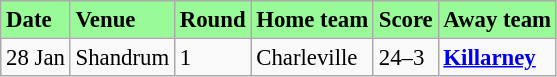<table class="wikitable" style=" float:left; margin:0.5em auto; font-size:95%">
<tr bgcolor="#98FB98">
<td><strong>Date</strong></td>
<td><strong>Venue</strong></td>
<td><strong>Round</strong></td>
<td><strong>Home team</strong></td>
<td><strong>Score</strong></td>
<td><strong>Away team</strong></td>
</tr>
<tr>
<td>28 Jan</td>
<td>Shandrum</td>
<td>1</td>
<td>Charleville</td>
<td>24–3</td>
<td><strong><a href='#'>Killarney</a></strong></td>
</tr>
</table>
